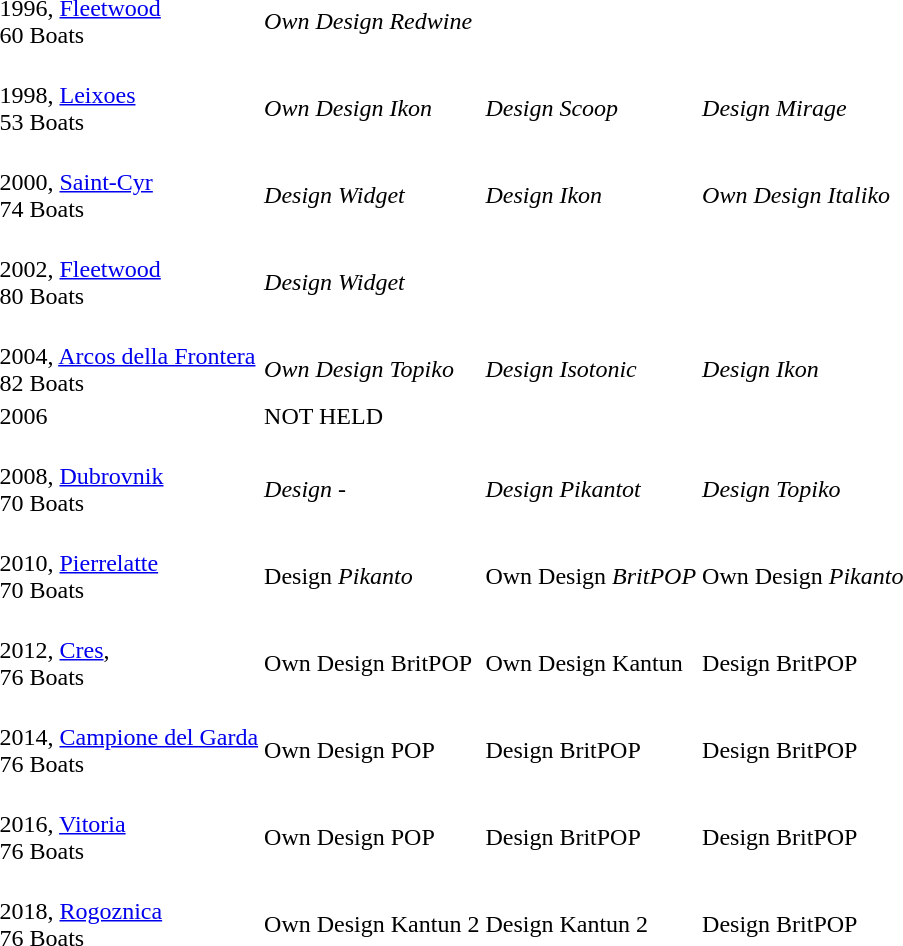<table>
<tr>
<td><br> 1996, <a href='#'>Fleetwood</a><br>60 Boats</td>
<td><br><em>Own Design Redwine</em></td>
<td></td>
<td></td>
</tr>
<tr>
<td><br> 1998, <a href='#'>Leixoes</a><br>53 Boats</td>
<td> <br><em>Own Design Ikon</em></td>
<td> <br><em>Design Scoop</em></td>
<td> <br><em>Design Mirage</em></td>
</tr>
<tr>
<td><br> 2000, <a href='#'>Saint-Cyr</a><br>74 Boats</td>
<td> <br><em>Design Widget</em></td>
<td> <br><em>Design Ikon</em></td>
<td> <br><em>Own Design Italiko</em></td>
</tr>
<tr>
<td><br> 2002, <a href='#'>Fleetwood</a><br>80 Boats</td>
<td> <br><em>Design Widget</em></td>
<td></td>
<td></td>
</tr>
<tr>
<td><br> 2004, <a href='#'>Arcos della Frontera</a><br>82 Boats</td>
<td> <br><em>Own Design Topiko</em></td>
<td> <br><em>Design Isotonic</em></td>
<td> <br><em>Design Ikon</em></td>
</tr>
<tr>
<td>2006</td>
<td>NOT HELD</td>
<td></td>
<td></td>
</tr>
<tr>
<td><br> 2008, <a href='#'>Dubrovnik</a><br>70 Boats</td>
<td> <br><em>Design -</em></td>
<td> <br><em>Design Pikantot</em></td>
<td> <br><em>Design Topiko</em></td>
</tr>
<tr>
<td><br> 2010, <a href='#'>Pierrelatte</a><br>70 Boats</td>
<td> <br>Design <em>Pikanto</em></td>
<td> <br>Own Design <em>BritPOP</em></td>
<td> <br>Own Design <em>Pikanto<strong></td>
</tr>
<tr>
<td><br> 2012, <a href='#'>Cres</a>, <br>76 Boats</td>
<td> <br>Own Design </em>BritPOP<em></td>
<td> <br>Own Design </em>Kantun<em></td>
<td> <br>Design </em>BritPOP<em></td>
</tr>
<tr>
<td><br> 2014, <a href='#'>Campione del Garda</a><br>76 Boats</td>
<td> <br>Own Design </em>POP<em></td>
<td> <br>Design </em>BritPOP<em></td>
<td> <br>Design </em>BritPOP<em></td>
</tr>
<tr>
<td><br> 2016, <a href='#'>Vitoria</a><br>76 Boats</td>
<td> <br>Own Design </em>POP<em></td>
<td> <br>Design </em>BritPOP<em></td>
<td> <br>Design </em>BritPOP<em></td>
</tr>
<tr>
<td><br> 2018, <a href='#'>Rogoznica</a><br>76 Boats</td>
<td> <br>Own Design </em>Kantun 2<em></td>
<td> <br>Design </em>Kantun 2<em></td>
<td> <br>Design </em>BritPOP<em></td>
</tr>
<tr>
</tr>
</table>
